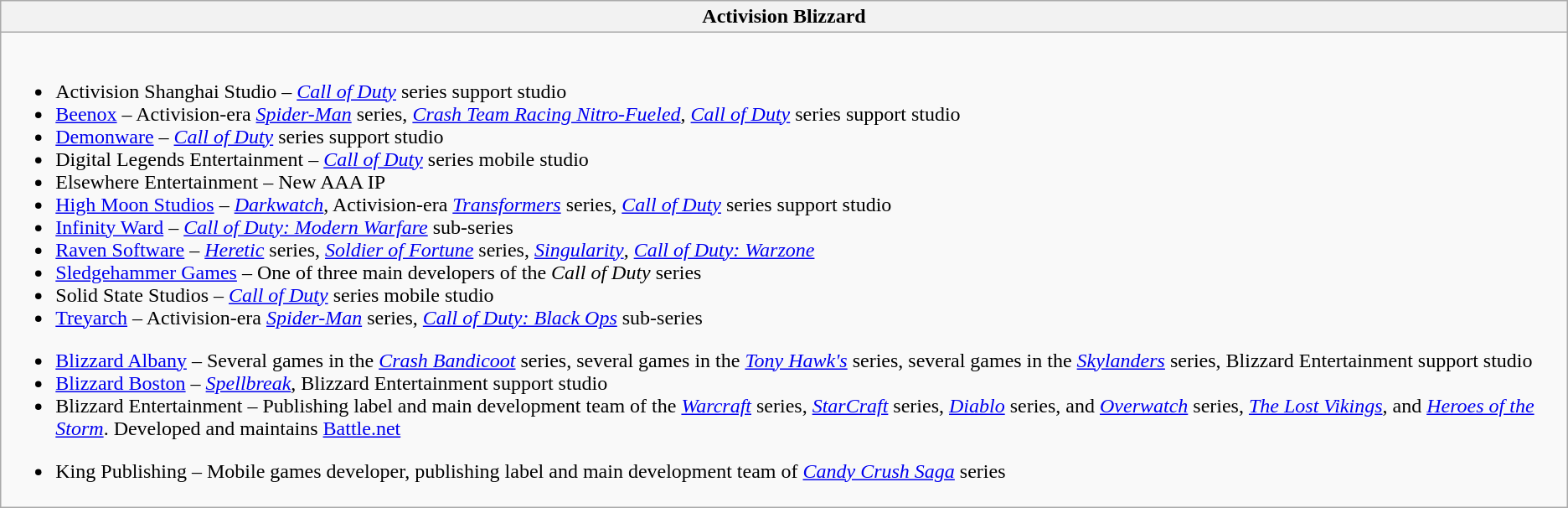<table class="wikitable">
<tr>
<th>Activision Blizzard</th>
</tr>
<tr>
<td><br><ul><li>Activision Shanghai Studio – <em><a href='#'>Call of Duty</a></em> series support studio</li><li><a href='#'>Beenox</a> – Activision-era <em><a href='#'>Spider-Man</a></em> series, <em><a href='#'>Crash Team Racing Nitro-Fueled</a></em>, <em><a href='#'>Call of Duty</a></em> series support studio</li><li><a href='#'>Demonware</a> – <em><a href='#'>Call of Duty</a></em> series support studio</li><li>Digital Legends Entertainment – <em><a href='#'>Call of Duty</a></em> series mobile studio</li><li>Elsewhere Entertainment – New AAA IP</li><li><a href='#'>High Moon Studios</a> – <em><a href='#'>Darkwatch</a></em>, Activision-era <em><a href='#'>Transformers</a></em> series, <em><a href='#'>Call of Duty</a></em> series support studio</li><li><a href='#'>Infinity Ward</a> – <em><a href='#'>Call of Duty: Modern Warfare</a></em> sub-series</li><li><a href='#'>Raven Software</a> – <em><a href='#'>Heretic</a></em> series, <em><a href='#'>Soldier of Fortune</a></em> series, <em><a href='#'>Singularity</a></em>, <em><a href='#'>Call of Duty: Warzone</a></em></li><li><a href='#'>Sledgehammer Games</a> – One of three main developers of the <em>Call of Duty</em> series</li><li>Solid State Studios – <em><a href='#'>Call of Duty</a></em> series mobile studio</li><li><a href='#'>Treyarch</a> – Activision-era <em><a href='#'>Spider-Man</a></em> series, <em><a href='#'>Call of Duty: Black Ops</a></em> sub-series</li></ul><ul><li><a href='#'>Blizzard Albany</a> – Several games in the <em><a href='#'>Crash Bandicoot</a></em> series, several games in the <em><a href='#'>Tony Hawk's</a></em> series, several games in the <em><a href='#'>Skylanders</a></em> series, Blizzard Entertainment support studio</li><li><a href='#'>Blizzard Boston</a> – <em><a href='#'>Spellbreak</a></em>, Blizzard Entertainment support studio</li><li>Blizzard Entertainment – Publishing label and main development team of the <em><a href='#'>Warcraft</a></em> series, <em><a href='#'>StarCraft</a></em> series, <em><a href='#'>Diablo</a></em> series, and <em><a href='#'>Overwatch</a></em> series, <em><a href='#'>The Lost Vikings</a></em>, and <em><a href='#'>Heroes of the Storm</a></em>. Developed and maintains <a href='#'>Battle.net</a></li></ul><ul><li>King Publishing – Mobile games developer, publishing label and main development team of <em><a href='#'>Candy Crush Saga</a></em> series</li></ul></td>
</tr>
</table>
